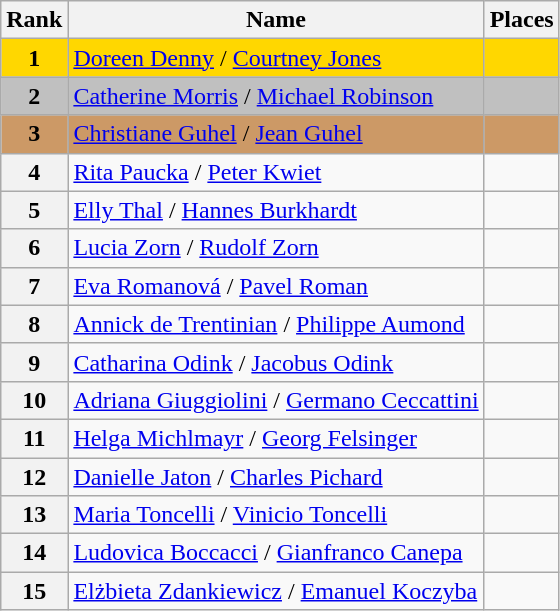<table class="wikitable">
<tr>
<th>Rank</th>
<th>Name</th>
<th>Places</th>
</tr>
<tr bgcolor="gold">
<td align="center"><strong>1</strong></td>
<td> <a href='#'>Doreen Denny</a> / <a href='#'>Courtney Jones</a></td>
<td></td>
</tr>
<tr bgcolor="silver">
<td align="center"><strong>2</strong></td>
<td> <a href='#'>Catherine Morris</a> / <a href='#'>Michael Robinson</a></td>
<td></td>
</tr>
<tr bgcolor="cc9966">
<td align="center"><strong>3</strong></td>
<td> <a href='#'>Christiane Guhel</a> / <a href='#'>Jean Guhel</a></td>
<td></td>
</tr>
<tr>
<th>4</th>
<td> <a href='#'>Rita Paucka</a> / <a href='#'>Peter Kwiet</a></td>
<td></td>
</tr>
<tr>
<th>5</th>
<td> <a href='#'>Elly Thal</a> / <a href='#'>Hannes Burkhardt</a></td>
<td></td>
</tr>
<tr>
<th>6</th>
<td> <a href='#'>Lucia Zorn</a> / <a href='#'>Rudolf Zorn</a></td>
<td></td>
</tr>
<tr>
<th>7</th>
<td> <a href='#'>Eva Romanová</a> / <a href='#'>Pavel Roman</a></td>
<td></td>
</tr>
<tr>
<th>8</th>
<td> <a href='#'>Annick de Trentinian</a> / <a href='#'>Philippe Aumond</a></td>
<td></td>
</tr>
<tr>
<th>9</th>
<td> <a href='#'>Catharina Odink</a> / <a href='#'>Jacobus Odink</a></td>
<td></td>
</tr>
<tr>
<th>10</th>
<td> <a href='#'>Adriana Giuggiolini</a> / <a href='#'>Germano Ceccattini</a></td>
<td></td>
</tr>
<tr>
<th>11</th>
<td> <a href='#'>Helga Michlmayr</a> / <a href='#'>Georg Felsinger</a></td>
<td></td>
</tr>
<tr>
<th>12</th>
<td> <a href='#'>Danielle Jaton</a> / <a href='#'>Charles Pichard</a></td>
<td></td>
</tr>
<tr>
<th>13</th>
<td> <a href='#'>Maria Toncelli</a> / <a href='#'>Vinicio Toncelli</a></td>
<td></td>
</tr>
<tr>
<th>14</th>
<td> <a href='#'>Ludovica Boccacci</a> / <a href='#'>Gianfranco Canepa</a></td>
<td></td>
</tr>
<tr>
<th>15</th>
<td> <a href='#'>Elżbieta Zdankiewicz</a> / <a href='#'>Emanuel Koczyba</a></td>
<td></td>
</tr>
</table>
